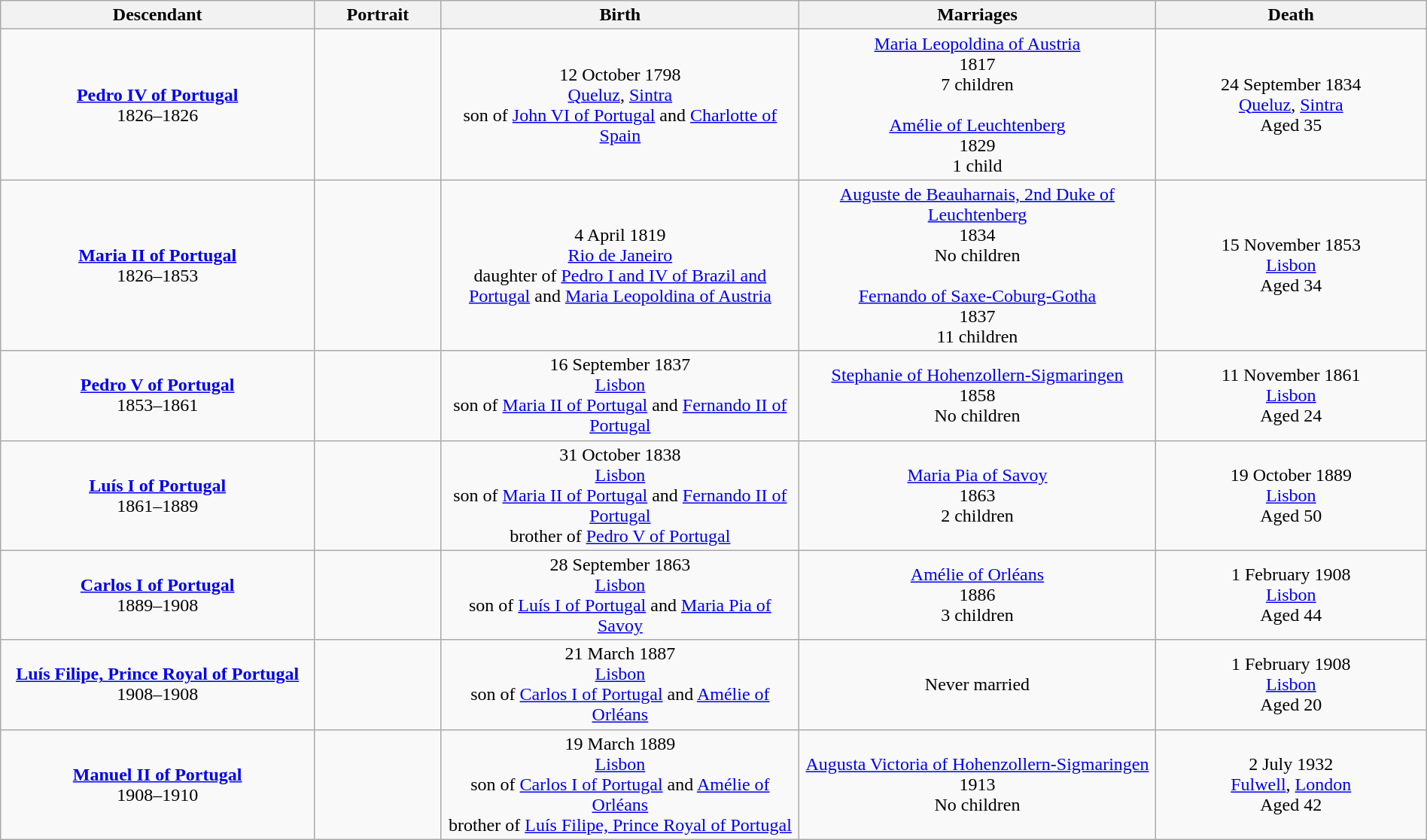<table style="text-align:center; width:100%" class="wikitable">
<tr>
<th width=22%>Descendant</th>
<th width=105px>Portrait</th>
<th>Birth</th>
<th width=25%>Marriages</th>
<th width=19%>Death</th>
</tr>
<tr>
<td><strong><a href='#'>Pedro IV of Portugal</a></strong><br>1826–1826</td>
<td></td>
<td>12 October 1798<br><a href='#'>Queluz</a>, <a href='#'>Sintra</a> <br>son of <a href='#'>John VI of Portugal</a> and <a href='#'>Charlotte of Spain</a></td>
<td><a href='#'>Maria Leopoldina of Austria</a><br>1817<br>7 children<br><br><a href='#'>Amélie of Leuchtenberg</a><br>1829<br>1 child</td>
<td>24 September 1834<br><a href='#'>Queluz</a>, <a href='#'>Sintra</a><br>Aged 35</td>
</tr>
<tr>
<td><strong><a href='#'>Maria II of Portugal</a></strong><br>1826–1853</td>
<td></td>
<td>4 April 1819<br><a href='#'>Rio de Janeiro</a><br>daughter of <a href='#'>Pedro I and IV of Brazil and Portugal</a> and <a href='#'>Maria Leopoldina of Austria</a></td>
<td><a href='#'>Auguste de Beauharnais, 2nd Duke of Leuchtenberg</a><br>1834<br>No children<br><br><a href='#'>Fernando of Saxe-Coburg-Gotha</a><br>1837<br>11 children</td>
<td>15 November 1853<br><a href='#'>Lisbon</a><br>Aged 34</td>
</tr>
<tr>
<td><strong><a href='#'>Pedro V of Portugal</a></strong><br>1853–1861</td>
<td></td>
<td>16 September 1837<br><a href='#'>Lisbon</a><br>son of <a href='#'>Maria II of Portugal</a> and <a href='#'>Fernando II of Portugal</a></td>
<td><a href='#'>Stephanie of Hohenzollern-Sigmaringen</a><br>1858<br>No children</td>
<td>11 November 1861<br><a href='#'>Lisbon</a><br>Aged 24</td>
</tr>
<tr>
<td><strong><a href='#'>Luís I of Portugal</a></strong><br>1861–1889</td>
<td></td>
<td>31 October 1838<br><a href='#'>Lisbon</a><br>son of <a href='#'>Maria II of Portugal</a> and <a href='#'>Fernando II of Portugal</a><br>brother of <a href='#'>Pedro V of Portugal</a></td>
<td><a href='#'>Maria Pia of Savoy</a><br>1863<br>2 children</td>
<td>19 October 1889<br><a href='#'>Lisbon</a><br>Aged 50</td>
</tr>
<tr>
<td><strong><a href='#'>Carlos I of Portugal</a></strong><br>1889–1908</td>
<td></td>
<td>28 September 1863<br><a href='#'>Lisbon</a><br>son of <a href='#'>Luís I of Portugal</a> and <a href='#'>Maria Pia of Savoy</a></td>
<td><a href='#'>Amélie of Orléans</a><br>1886<br>3 children</td>
<td>1 February 1908<br><a href='#'>Lisbon</a><br>Aged 44</td>
</tr>
<tr>
<td><strong><a href='#'>Luís Filipe, Prince Royal of Portugal</a></strong><br>1908–1908</td>
<td></td>
<td>21 March 1887<br><a href='#'>Lisbon</a><br>son of <a href='#'>Carlos I of Portugal</a> and <a href='#'>Amélie of Orléans</a></td>
<td>Never married</td>
<td>1 February 1908 <br><a href='#'>Lisbon</a><br>Aged 20</td>
</tr>
<tr>
<td><strong><a href='#'>Manuel II of Portugal</a></strong><br>1908–1910</td>
<td></td>
<td>19 March 1889 <br><a href='#'>Lisbon</a><br>son of <a href='#'>Carlos I of Portugal</a> and <a href='#'>Amélie of Orléans</a><br>brother of <a href='#'>Luís Filipe, Prince Royal of Portugal</a></td>
<td><a href='#'>Augusta Victoria of Hohenzollern-Sigmaringen</a><br>1913<br>No children</td>
<td>2 July 1932<br><a href='#'>Fulwell</a>, <a href='#'>London</a><br>Aged 42</td>
</tr>
</table>
